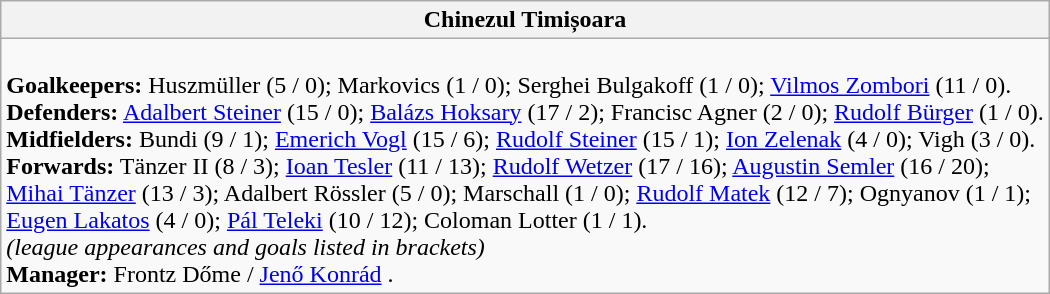<table class="wikitable" style="width:700px">
<tr>
<th>Chinezul Timișoara</th>
</tr>
<tr>
<td><br><strong>Goalkeepers:</strong> Huszmüller (5 / 0); Markovics (1 / 0); Serghei Bulgakoff (1 / 0); <a href='#'>Vilmos Zombori</a> (11 / 0).<br>
<strong>Defenders:</strong> <a href='#'>Adalbert Steiner</a> (15 / 0); <a href='#'>Balázs Hoksary</a> (17 / 2); Francisc Agner (2 / 0); <a href='#'>Rudolf Bürger</a> (1 / 0).<br>
<strong>Midfielders:</strong> Bundi (9 / 1); <a href='#'>Emerich Vogl</a> (15 / 6); <a href='#'>Rudolf Steiner</a> (15 / 1); <a href='#'>Ion Zelenak</a> (4 / 0); Vigh (3 / 0).<br>
<strong>Forwards:</strong> Tänzer II (8 / 3); <a href='#'>Ioan Tesler</a> (11 / 13); <a href='#'>Rudolf Wetzer</a> (17 / 16); <a href='#'>Augustin Semler</a> (16 / 20); <a href='#'>Mihai Tänzer</a> (13 / 3); Adalbert Rössler (5 / 0);  Marschall (1 / 0); <a href='#'>Rudolf Matek</a> (12 / 7); Ognyanov (1 / 1); <a href='#'>Eugen Lakatos</a> (4 / 0); <a href='#'>Pál Teleki</a> (10 / 12); Coloman Lotter (1 / 1).
<br><em>(league appearances and goals listed in brackets)</em><br><strong>Manager:</strong> Frontz Dőme  / <a href='#'>Jenő Konrád</a> .</td>
</tr>
</table>
